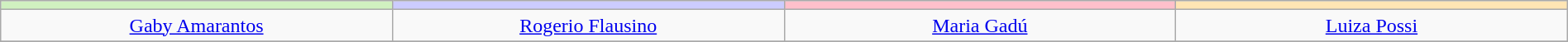<table class="wikitable"  style="text-align:center; font-size:100%; width:100%;">
<tr>
<td scope="col" width="25%" bgcolor=D0F0C0><strong></strong></td>
<td scope="col" width="25%" bgcolor=CCCCFF><strong></strong></td>
<td scope="col" width="25%" bgcolor=FFC0CB><strong></strong></td>
<td scope="col" width="25%" bgcolor=FFE5B4><strong></strong></td>
</tr>
<tr>
<td><a href='#'>Gaby Amarantos</a></td>
<td><a href='#'>Rogerio Flausino</a></td>
<td><a href='#'>Maria Gadú</a></td>
<td><a href='#'>Luiza Possi</a></td>
</tr>
<tr>
</tr>
</table>
